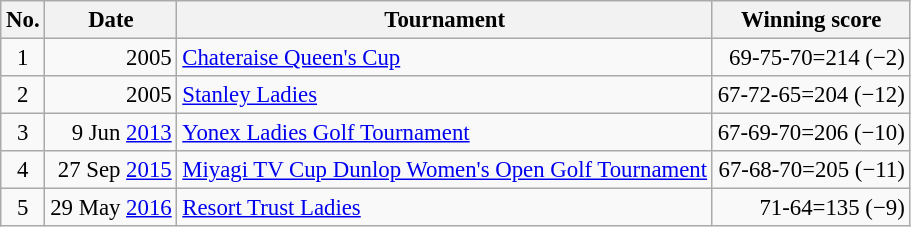<table class="wikitable" style="font-size:95%;">
<tr>
<th>No.</th>
<th>Date</th>
<th>Tournament</th>
<th>Winning score</th>
</tr>
<tr>
<td align=center>1</td>
<td align=right>2005</td>
<td><a href='#'>Chateraise Queen's Cup</a></td>
<td align=right>69-75-70=214 (−2)</td>
</tr>
<tr>
<td align=center>2</td>
<td align=right>2005</td>
<td><a href='#'>Stanley Ladies</a></td>
<td align=right>67-72-65=204 (−12)</td>
</tr>
<tr>
<td align=center>3</td>
<td align=right>9 Jun <a href='#'>2013</a></td>
<td><a href='#'>Yonex Ladies Golf Tournament</a></td>
<td align=right>67-69-70=206 (−10)</td>
</tr>
<tr>
<td align=center>4</td>
<td align=right>27 Sep <a href='#'>2015</a></td>
<td><a href='#'>Miyagi TV Cup Dunlop Women's Open Golf Tournament</a></td>
<td align=right>67-68-70=205 (−11)</td>
</tr>
<tr>
<td align=center>5</td>
<td align=right>29 May <a href='#'>2016</a></td>
<td><a href='#'>Resort Trust Ladies</a></td>
<td align=right>71-64=135 (−9)</td>
</tr>
</table>
